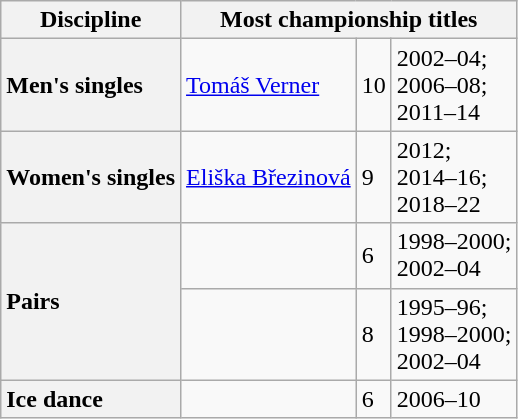<table class="wikitable unsortable" style="text-align:left">
<tr>
<th scope="col">Discipline</th>
<th colspan="3" scope="col">Most championship titles</th>
</tr>
<tr>
<th scope="row" style="text-align:left">Men's singles</th>
<td><a href='#'>Tomáš Verner</a></td>
<td>10</td>
<td>2002–04;<br>2006–08;<br>2011–14</td>
</tr>
<tr>
<th scope="row" style="text-align:left">Women's singles</th>
<td><a href='#'>Eliška Březinová</a></td>
<td>9</td>
<td>2012;<br>2014–16;<br>2018–22</td>
</tr>
<tr>
<th rowspan="2" scope="row" style="text-align:left">Pairs</th>
<td></td>
<td>6</td>
<td>1998–2000;<br>2002–04</td>
</tr>
<tr>
<td></td>
<td>8</td>
<td>1995–96;<br>1998–2000;<br>2002–04</td>
</tr>
<tr>
<th scope="row" style="text-align:left">Ice dance</th>
<td></td>
<td>6</td>
<td>2006–10</td>
</tr>
</table>
